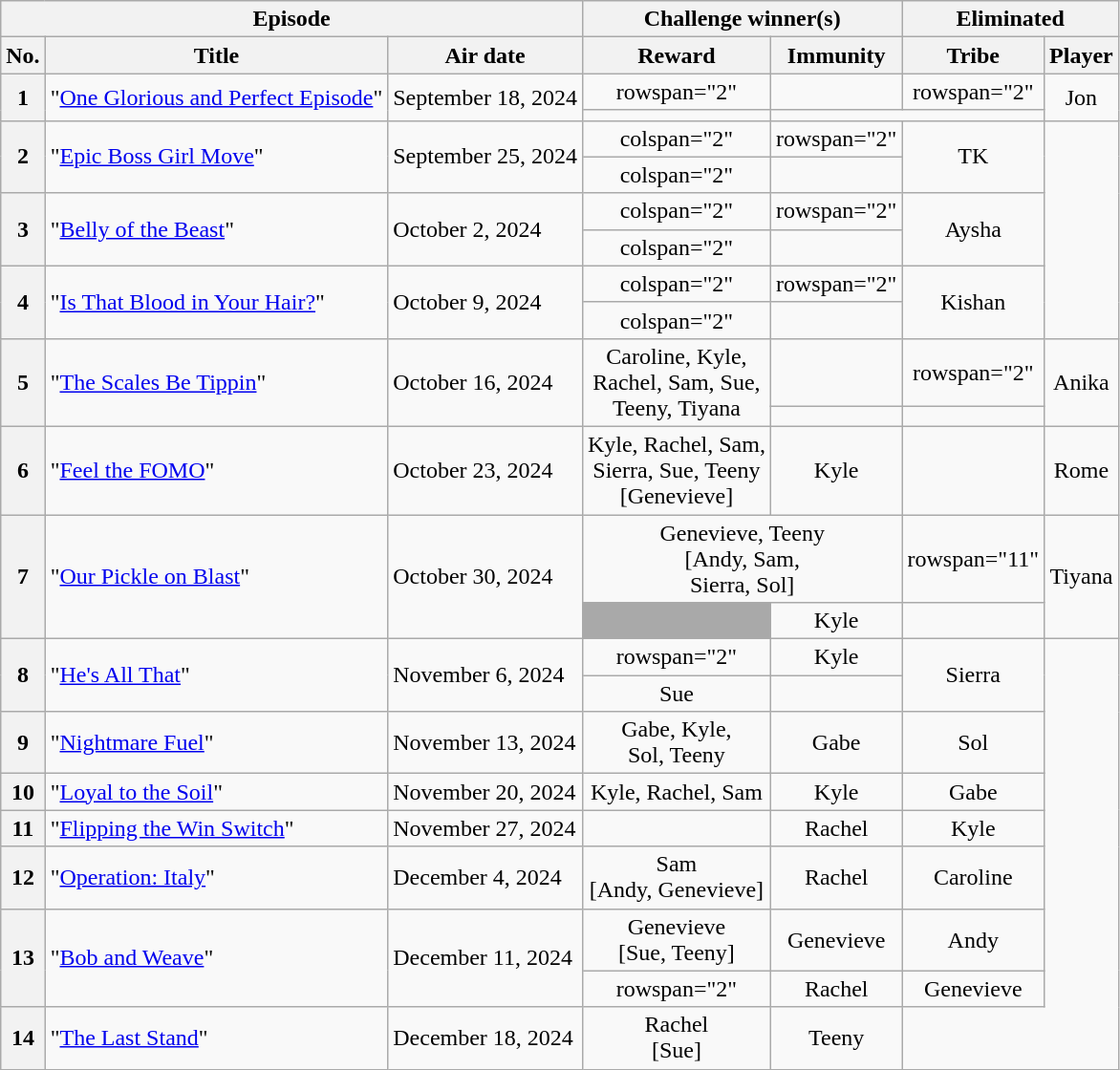<table class="wikitable unsortable" style="text-align:center;">
<tr>
<th colspan="3" scope="col">Episode</th>
<th colspan="2" scope="col">Challenge winner(s)</th>
<th colspan="2" scope="col">Eliminated</th>
</tr>
<tr>
<th scope="col">No.</th>
<th scope="col">Title</th>
<th scope="col">Air date</th>
<th scope="col">Reward</th>
<th scope="col">Immunity</th>
<th scope="col">Tribe</th>
<th scope="col">Player</th>
</tr>
<tr>
<th rowspan="2">1</th>
<td rowspan="2" align="left">"<a href='#'>One Glorious and Perfect Episode</a>"</td>
<td rowspan="2" align="left">September 18, 2024</td>
<td>rowspan="2" </td>
<td></td>
<td>rowspan="2" </td>
<td rowspan="2">Jon</td>
</tr>
<tr>
<td></td>
</tr>
<tr>
<th rowspan="2">2</th>
<td rowspan="2" align="left">"<a href='#'>Epic Boss Girl Move</a>"</td>
<td rowspan="2" align="left">September 25, 2024</td>
<td>colspan="2" </td>
<td>rowspan="2" </td>
<td rowspan="2">TK</td>
</tr>
<tr>
<td>colspan="2" </td>
</tr>
<tr>
<th rowspan="2">3</th>
<td rowspan="2" align="left">"<a href='#'>Belly of the Beast</a>"</td>
<td rowspan="2" align="left">October 2, 2024</td>
<td>colspan="2" </td>
<td>rowspan="2" </td>
<td rowspan="2">Aysha</td>
</tr>
<tr>
<td>colspan="2" </td>
</tr>
<tr>
<th rowspan="2">4</th>
<td rowspan="2" align="left">"<a href='#'>Is That Blood in Your Hair?</a>"</td>
<td rowspan="2" align="left">October 9, 2024</td>
<td>colspan="2" </td>
<td>rowspan="2" </td>
<td rowspan="2">Kishan</td>
</tr>
<tr>
<td>colspan="2" </td>
</tr>
<tr>
<th rowspan="2">5</th>
<td rowspan="2" align="left">"<a href='#'>The Scales Be Tippin</a>"</td>
<td rowspan="2" align="left">October 16, 2024</td>
<td rowspan="2">Caroline, Kyle,<br>Rachel, Sam, Sue,<br> Teeny, Tiyana</td>
<td></td>
<td>rowspan="2" </td>
<td rowspan="2">Anika</td>
</tr>
<tr>
<td></td>
</tr>
<tr>
<th>6</th>
<td align="left">"<a href='#'>Feel the FOMO</a>"</td>
<td align="left">October 23, 2024</td>
<td>Kyle, Rachel, Sam,<br>Sierra, Sue, Teeny<br>[Genevieve]</td>
<td>Kyle</td>
<td></td>
<td>Rome</td>
</tr>
<tr>
<th rowspan="2">7</th>
<td rowspan="2" align="left">"<a href='#'>Our Pickle on Blast</a>"</td>
<td rowspan="2" align="left">October 30, 2024</td>
<td colspan="2">Genevieve, Teeny<br>[Andy, Sam,<br>Sierra, Sol]</td>
<td>rowspan="11" </td>
<td rowspan="2">Tiyana</td>
</tr>
<tr>
<td style="background:darkgray"></td>
<td>Kyle</td>
</tr>
<tr>
<th rowspan="2">8</th>
<td rowspan="2" align="left">"<a href='#'>He's All That</a>"</td>
<td rowspan="2" align="left">November 6, 2024</td>
<td>rowspan="2" </td>
<td>Kyle</td>
<td rowspan="2">Sierra</td>
</tr>
<tr>
<td>Sue</td>
</tr>
<tr>
<th>9</th>
<td align="left">"<a href='#'>Nightmare Fuel</a>"</td>
<td align="left">November 13, 2024</td>
<td>Gabe, Kyle,<br>Sol, Teeny</td>
<td>Gabe</td>
<td>Sol</td>
</tr>
<tr>
<th>10</th>
<td align="left">"<a href='#'>Loyal to the Soil</a>"</td>
<td align="left">November 20, 2024</td>
<td>Kyle, Rachel, Sam</td>
<td>Kyle</td>
<td>Gabe</td>
</tr>
<tr>
<th>11</th>
<td align="left">"<a href='#'>Flipping the Win Switch</a>"</td>
<td align="left">November 27, 2024</td>
<td></td>
<td>Rachel</td>
<td>Kyle</td>
</tr>
<tr>
<th>12</th>
<td align="left">"<a href='#'>Operation: Italy</a>"</td>
<td align="left">December 4, 2024</td>
<td>Sam<br>[Andy, Genevieve]</td>
<td>Rachel</td>
<td>Caroline</td>
</tr>
<tr>
<th rowspan="2">13</th>
<td rowspan="2" align="left">"<a href='#'>Bob and Weave</a>"</td>
<td rowspan="2" align="left">December 11, 2024</td>
<td>Genevieve<br>[Sue, Teeny]</td>
<td>Genevieve</td>
<td>Andy</td>
</tr>
<tr>
<td>rowspan="2" </td>
<td>Rachel</td>
<td>Genevieve</td>
</tr>
<tr>
<th>14</th>
<td align="left">"<a href='#'>The Last Stand</a>"</td>
<td align="left">December 18, 2024</td>
<td>Rachel<br>[Sue]</td>
<td>Teeny</td>
</tr>
</table>
